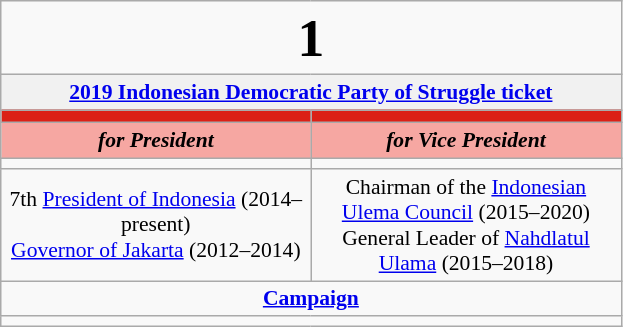<table class="wikitable" style="font-size:90%; text-align:center">
<tr>
<td colspan=2 style="text-align:center;"><big><big><big><big><big><strong>1</strong></big></big></big></big></big></td>
</tr>
<tr>
<td colspan=2 style="background:#f1f1f1;"><strong><a href='#'>2019 Indonesian Democratic Party of Struggle ticket</a></strong></td>
</tr>
<tr>
<th style="font-size:135%; background:#DB2016;"><a href='#'></a></th>
<th style="font-size:135%; background:#DB2016;"><a href='#'></a></th>
</tr>
<tr style="color:#000; font-size:100%; background:#F6A7A2;">
<td style="width:3em; width:200px;"><strong><em>for President</em></strong></td>
<td style="width:3em; width:200px;"><strong><em>for Vice President</em></strong></td>
</tr>
<tr>
<td></td>
<td></td>
</tr>
<tr>
<td>7th <a href='#'>President of Indonesia</a> (2014–present)<br><a href='#'>Governor of Jakarta</a> (2012–2014)</td>
<td>Chairman of the <a href='#'>Indonesian Ulema Council</a> (2015–2020)<br>General Leader of <a href='#'>Nahdlatul Ulama</a> (2015–2018)</td>
</tr>
<tr>
<td colspan=2><strong><a href='#'>Campaign</a></strong></td>
</tr>
<tr>
<td colspan=2></td>
</tr>
</table>
